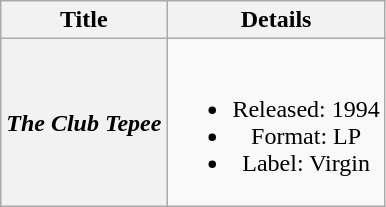<table class="wikitable plainrowheaders" style="text-align:center;" border="1">
<tr>
<th>Title</th>
<th>Details</th>
</tr>
<tr>
<th scope="row"><em>The Club Tepee</em></th>
<td><br><ul><li>Released: 1994</li><li>Format: LP</li><li>Label: Virgin</li></ul></td>
</tr>
</table>
